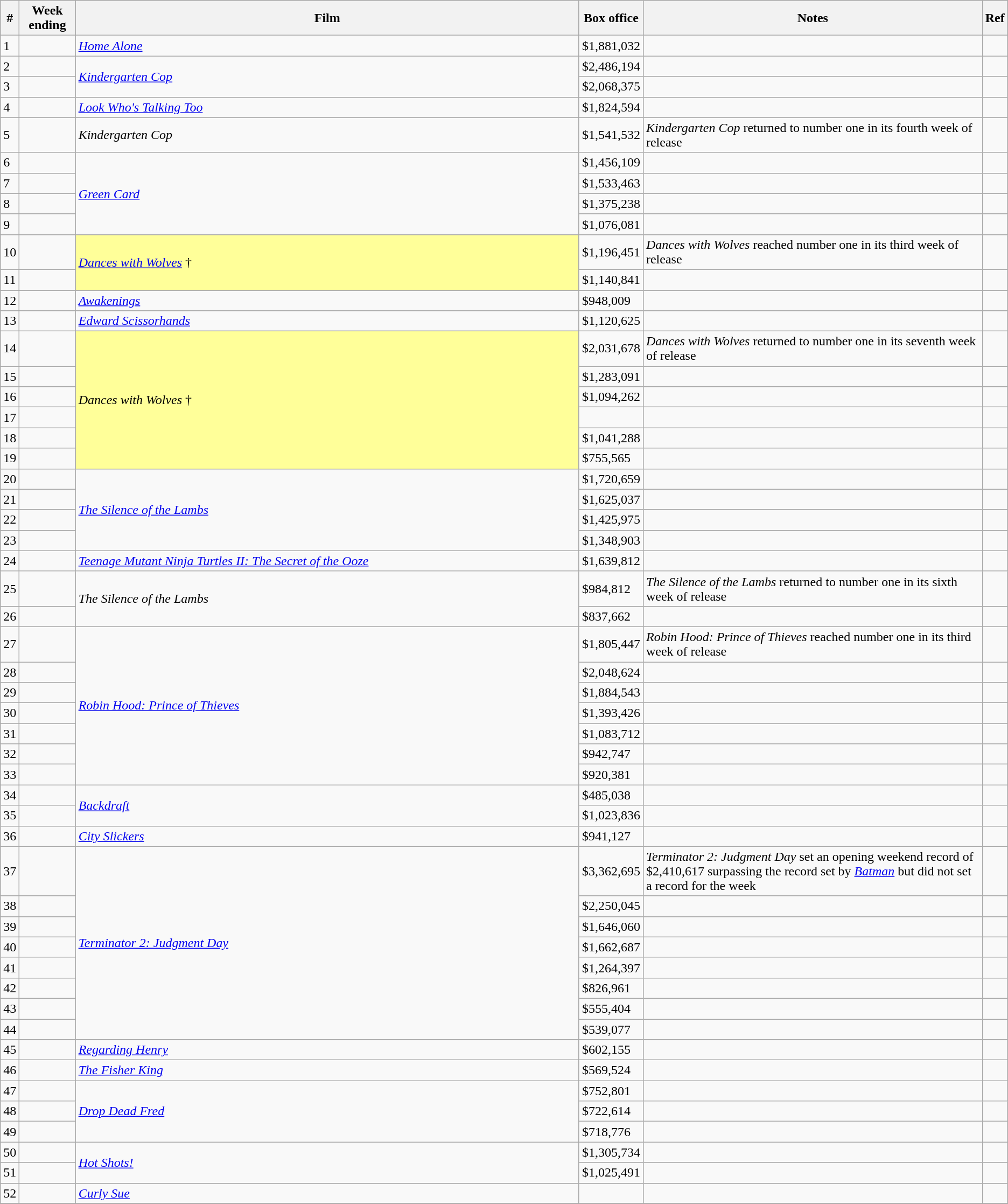<table class="wikitable sortable">
<tr>
<th abbr="Week">#</th>
<th abbr="Date">Week ending</th>
<th width="50%">Film</th>
<th abbr="Box Office">Box office</th>
<th>Notes</th>
<th>Ref</th>
</tr>
<tr>
<td>1</td>
<td></td>
<td><em><a href='#'>Home Alone</a></em></td>
<td>$1,881,032</td>
<td></td>
<td></td>
</tr>
<tr>
<td>2</td>
<td></td>
<td rowspan="2"><em><a href='#'>Kindergarten Cop</a></em></td>
<td>$2,486,194</td>
<td></td>
<td></td>
</tr>
<tr>
<td>3</td>
<td></td>
<td>$2,068,375</td>
<td></td>
<td></td>
</tr>
<tr>
<td>4</td>
<td></td>
<td><em><a href='#'>Look Who's Talking Too</a></em></td>
<td>$1,824,594</td>
<td></td>
<td></td>
</tr>
<tr>
<td>5</td>
<td></td>
<td><em>Kindergarten Cop</em></td>
<td>$1,541,532</td>
<td><em>Kindergarten Cop</em> returned to number one in its fourth week of release</td>
<td></td>
</tr>
<tr>
<td>6</td>
<td></td>
<td rowspan="4"><em><a href='#'>Green Card</a></em></td>
<td>$1,456,109</td>
<td></td>
<td></td>
</tr>
<tr>
<td>7</td>
<td></td>
<td>$1,533,463</td>
<td></td>
<td></td>
</tr>
<tr>
<td>8</td>
<td></td>
<td>$1,375,238</td>
<td></td>
<td></td>
</tr>
<tr>
<td>9</td>
<td></td>
<td>$1,076,081</td>
<td></td>
<td></td>
</tr>
<tr>
<td>10</td>
<td></td>
<td rowspan="2" style="background-color:#FFFF99"><em><a href='#'>Dances with Wolves</a></em> †</td>
<td>$1,196,451</td>
<td><em>Dances with Wolves</em> reached number one in its third week of release</td>
<td></td>
</tr>
<tr>
<td>11</td>
<td></td>
<td>$1,140,841</td>
<td></td>
<td></td>
</tr>
<tr>
<td>12</td>
<td></td>
<td><em><a href='#'>Awakenings</a></em></td>
<td>$948,009</td>
<td></td>
<td></td>
</tr>
<tr>
<td>13</td>
<td></td>
<td><em><a href='#'>Edward Scissorhands</a></em></td>
<td>$1,120,625</td>
<td></td>
<td></td>
</tr>
<tr>
<td>14</td>
<td></td>
<td rowspan="6" style="background-color:#FFFF99"><em>Dances with Wolves</em> †</td>
<td>$2,031,678</td>
<td><em>Dances with Wolves</em> returned to number one in its seventh week of release</td>
<td></td>
</tr>
<tr>
<td>15</td>
<td></td>
<td>$1,283,091</td>
<td></td>
<td></td>
</tr>
<tr>
<td>16</td>
<td></td>
<td>$1,094,262</td>
<td></td>
<td></td>
</tr>
<tr>
<td>17</td>
<td></td>
<td></td>
<td></td>
<td></td>
</tr>
<tr>
<td>18</td>
<td></td>
<td>$1,041,288</td>
<td></td>
<td></td>
</tr>
<tr>
<td>19</td>
<td></td>
<td>$755,565</td>
<td></td>
<td></td>
</tr>
<tr>
<td>20</td>
<td></td>
<td rowspan="4"><em><a href='#'>The Silence of the Lambs</a></em></td>
<td>$1,720,659</td>
<td></td>
<td></td>
</tr>
<tr>
<td>21</td>
<td></td>
<td>$1,625,037</td>
<td></td>
<td></td>
</tr>
<tr>
<td>22</td>
<td></td>
<td>$1,425,975</td>
<td></td>
<td></td>
</tr>
<tr>
<td>23</td>
<td></td>
<td>$1,348,903</td>
<td></td>
<td></td>
</tr>
<tr>
<td>24</td>
<td></td>
<td><em><a href='#'>Teenage Mutant Ninja Turtles II: The Secret of the Ooze</a></em></td>
<td>$1,639,812</td>
<td></td>
<td></td>
</tr>
<tr>
<td>25</td>
<td></td>
<td rowspan="2"><em>The Silence of the Lambs</em></td>
<td>$984,812</td>
<td><em>The Silence of the Lambs</em> returned to number one in its sixth week of release</td>
<td></td>
</tr>
<tr>
<td>26</td>
<td></td>
<td>$837,662</td>
<td></td>
<td></td>
</tr>
<tr>
<td>27</td>
<td></td>
<td rowspan="7"><em><a href='#'>Robin Hood: Prince of Thieves</a></em></td>
<td>$1,805,447</td>
<td><em>Robin Hood: Prince of Thieves</em> reached number one in its third week of release</td>
<td></td>
</tr>
<tr>
<td>28</td>
<td></td>
<td>$2,048,624</td>
<td></td>
<td></td>
</tr>
<tr>
<td>29</td>
<td></td>
<td>$1,884,543</td>
<td></td>
<td></td>
</tr>
<tr>
<td>30</td>
<td></td>
<td>$1,393,426</td>
<td></td>
<td></td>
</tr>
<tr>
<td>31</td>
<td></td>
<td>$1,083,712</td>
<td></td>
<td></td>
</tr>
<tr>
<td>32</td>
<td></td>
<td>$942,747</td>
<td></td>
<td></td>
</tr>
<tr>
<td>33</td>
<td></td>
<td>$920,381</td>
<td></td>
<td></td>
</tr>
<tr>
<td>34</td>
<td></td>
<td rowspan="2"><em><a href='#'>Backdraft</a></em></td>
<td>$485,038</td>
<td></td>
<td></td>
</tr>
<tr>
<td>35</td>
<td></td>
<td>$1,023,836</td>
<td></td>
<td></td>
</tr>
<tr>
<td>36</td>
<td></td>
<td><em><a href='#'>City Slickers</a></em></td>
<td>$941,127</td>
<td></td>
<td></td>
</tr>
<tr>
<td>37</td>
<td></td>
<td rowspan="8"><em><a href='#'>Terminator 2: Judgment Day</a></em></td>
<td>$3,362,695</td>
<td><em>Terminator 2: Judgment Day</em> set an opening weekend record of $2,410,617 surpassing the record set by <em><a href='#'>Batman</a></em> but did not set a record for the week</td>
<td></td>
</tr>
<tr>
<td>38</td>
<td></td>
<td>$2,250,045</td>
<td></td>
<td></td>
</tr>
<tr>
<td>39</td>
<td></td>
<td>$1,646,060</td>
<td></td>
<td></td>
</tr>
<tr>
<td>40</td>
<td></td>
<td>$1,662,687</td>
<td></td>
<td></td>
</tr>
<tr>
<td>41</td>
<td></td>
<td>$1,264,397</td>
<td></td>
<td></td>
</tr>
<tr>
<td>42</td>
<td></td>
<td>$826,961</td>
<td></td>
<td></td>
</tr>
<tr>
<td>43</td>
<td></td>
<td>$555,404</td>
<td></td>
<td></td>
</tr>
<tr>
<td>44</td>
<td></td>
<td>$539,077</td>
<td></td>
<td></td>
</tr>
<tr>
<td>45</td>
<td></td>
<td><em><a href='#'>Regarding Henry</a></em></td>
<td>$602,155</td>
<td></td>
<td></td>
</tr>
<tr>
<td>46</td>
<td></td>
<td><em><a href='#'>The Fisher King</a></em></td>
<td>$569,524</td>
<td></td>
<td></td>
</tr>
<tr>
<td>47</td>
<td></td>
<td rowspan="3"><em><a href='#'>Drop Dead Fred</a></em></td>
<td>$752,801</td>
<td></td>
<td></td>
</tr>
<tr>
<td>48</td>
<td></td>
<td>$722,614</td>
<td></td>
<td></td>
</tr>
<tr>
<td>49</td>
<td></td>
<td>$718,776</td>
<td></td>
<td></td>
</tr>
<tr>
<td>50</td>
<td></td>
<td rowspan="2"><em><a href='#'>Hot Shots!</a></em></td>
<td>$1,305,734</td>
<td></td>
<td></td>
</tr>
<tr>
<td>51</td>
<td></td>
<td>$1,025,491</td>
<td></td>
<td></td>
</tr>
<tr>
<td>52</td>
<td></td>
<td><em><a href='#'>Curly Sue</a></em></td>
<td></td>
<td></td>
<td></td>
</tr>
<tr>
</tr>
</table>
